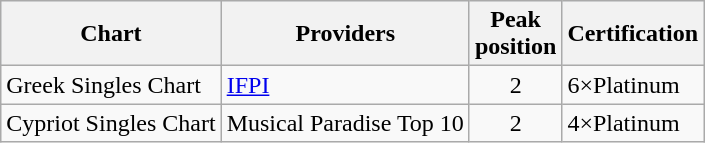<table class="wikitable">
<tr style="background:#ebf5ff;">
<th align="left">Chart</th>
<th align="left">Providers</th>
<th align="left">Peak<br>position</th>
<th align="left">Certification</th>
</tr>
<tr>
<td align="left">Greek Singles Chart</td>
<td align="left"><a href='#'>IFPI</a></td>
<td style="text-align:center;">2</td>
<td align="left">6×Platinum</td>
</tr>
<tr>
<td align="left">Cypriot Singles Chart</td>
<td align="left">Musical Paradise Top 10</td>
<td style="text-align:center;">2</td>
<td align="left">4×Platinum </td>
</tr>
</table>
